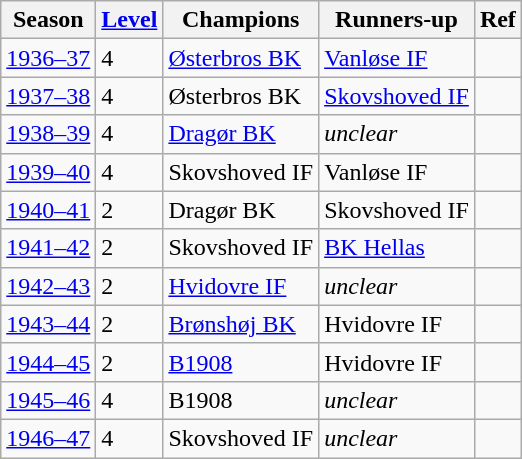<table class="sortable wikitable plainrowheaders">
<tr>
<th>Season</th>
<th><a href='#'>Level</a></th>
<th>Champions</th>
<th>Runners-up</th>
<th>Ref</th>
</tr>
<tr>
<td><a href='#'>1936–37</a></td>
<td>4</td>
<td><a href='#'>Østerbros BK</a></td>
<td><a href='#'>Vanløse IF</a></td>
<td></td>
</tr>
<tr>
<td><a href='#'>1937–38</a></td>
<td>4</td>
<td>Østerbros BK</td>
<td><a href='#'>Skovshoved IF</a></td>
<td></td>
</tr>
<tr>
<td><a href='#'>1938–39</a></td>
<td>4</td>
<td><a href='#'>Dragør BK</a></td>
<td><em>unclear</em></td>
<td></td>
</tr>
<tr>
<td><a href='#'>1939–40</a></td>
<td>4</td>
<td>Skovshoved IF</td>
<td>Vanløse IF</td>
<td></td>
</tr>
<tr>
<td><a href='#'>1940–41</a></td>
<td>2</td>
<td>Dragør BK</td>
<td>Skovshoved IF</td>
<td></td>
</tr>
<tr>
<td><a href='#'>1941–42</a></td>
<td>2</td>
<td>Skovshoved IF</td>
<td><a href='#'>BK Hellas</a></td>
<td></td>
</tr>
<tr>
<td><a href='#'>1942–43</a></td>
<td>2</td>
<td><a href='#'>Hvidovre IF</a></td>
<td><em>unclear</em></td>
<td></td>
</tr>
<tr>
<td><a href='#'>1943–44</a></td>
<td>2</td>
<td><a href='#'>Brønshøj BK</a></td>
<td>Hvidovre IF</td>
<td></td>
</tr>
<tr>
<td><a href='#'>1944–45</a></td>
<td>2</td>
<td><a href='#'>B1908</a></td>
<td>Hvidovre IF</td>
<td></td>
</tr>
<tr>
<td><a href='#'>1945–46</a></td>
<td>4</td>
<td>B1908</td>
<td><em>unclear</em></td>
<td></td>
</tr>
<tr>
<td><a href='#'>1946–47</a></td>
<td>4</td>
<td>Skovshoved IF</td>
<td><em>unclear</em></td>
<td></td>
</tr>
</table>
